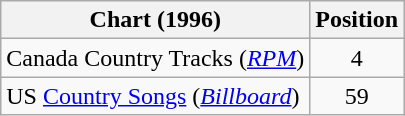<table class="wikitable sortable">
<tr>
<th scope="col">Chart (1996)</th>
<th scope="col">Position</th>
</tr>
<tr>
<td>Canada Country Tracks (<em><a href='#'>RPM</a></em>)</td>
<td align="center">4</td>
</tr>
<tr>
<td>US <a href='#'>Country Songs</a> (<em><a href='#'>Billboard</a></em>)</td>
<td align="center">59</td>
</tr>
</table>
